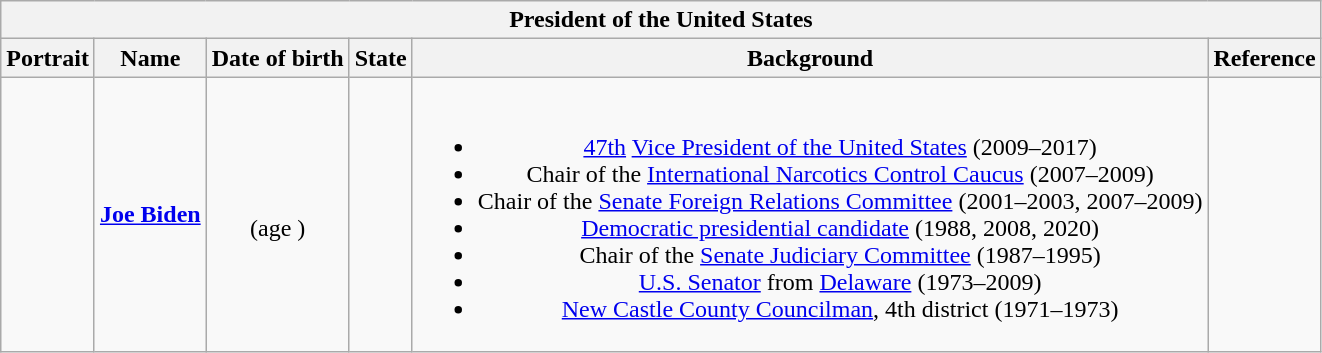<table class="wikitable collapsible" style="text-align:center;">
<tr>
<th colspan="6">President of the United States</th>
</tr>
<tr>
<th>Portrait</th>
<th>Name</th>
<th>Date of birth</th>
<th>State</th>
<th>Background</th>
<th>Reference</th>
</tr>
<tr>
<td></td>
<td><strong><a href='#'>Joe Biden</a></strong></td>
<td><br>(age )</td>
<td></td>
<td><br><ul><li><a href='#'>47th</a> <a href='#'>Vice President of the United States</a> (2009–2017)</li><li>Chair of the <a href='#'>International Narcotics Control Caucus</a> (2007–2009)</li><li>Chair of the <a href='#'>Senate Foreign Relations Committee</a> (2001–2003, 2007–2009)</li><li><a href='#'>Democratic presidential candidate</a> (1988, 2008, 2020)</li><li>Chair of the <a href='#'>Senate Judiciary Committee</a> (1987–1995)</li><li><a href='#'>U.S. Senator</a> from <a href='#'>Delaware</a> (1973–2009)</li><li><a href='#'>New Castle County Councilman</a>, 4th district (1971–1973)</li></ul></td>
<td></td>
</tr>
</table>
